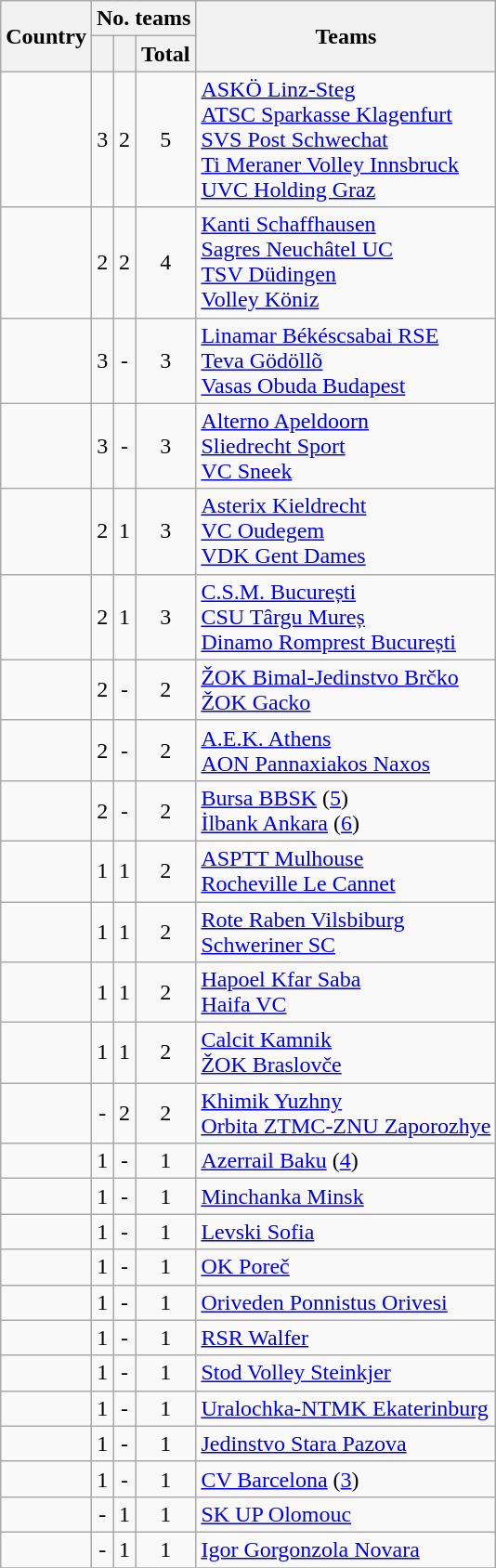<table class="wikitable" style="text-align:left">
<tr>
<th rowspan=2>Country</th>
<th colspan=3>No. teams</th>
<th rowspan=2>Teams</th>
</tr>
<tr>
<th></th>
<th></th>
<th>Total</th>
</tr>
<tr>
<td></td>
<td align="center">3</td>
<td align="center">2</td>
<td align="center">5</td>
<td><a href='#'>ASKÖ Linz-Steg</a> <br> <a href='#'>ATSC Sparkasse Klagenfurt</a> <br> <a href='#'>SVS Post Schwechat</a> <br> <a href='#'>Ti Meraner Volley Innsbruck</a> <br> <a href='#'>UVC Holding Graz</a></td>
</tr>
<tr>
<td></td>
<td align="center">2</td>
<td align="center">2</td>
<td align="center">4</td>
<td><a href='#'>Kanti Schaffhausen</a> <br> <a href='#'>Sagres Neuchâtel UC</a> <br> <a href='#'>TSV Düdingen</a> <br> <a href='#'>Volley Köniz</a></td>
</tr>
<tr>
<td></td>
<td align="center">3</td>
<td align="center">-</td>
<td align="center">3</td>
<td><a href='#'>Linamar Békéscsabai RSE</a> <br> <a href='#'>Teva Gödöllõ</a> <br> <a href='#'>Vasas Obuda Budapest</a></td>
</tr>
<tr>
<td></td>
<td align="center">3</td>
<td align="center">-</td>
<td align="center">3</td>
<td><a href='#'>Alterno Apeldoorn</a> <br> <a href='#'>Sliedrecht Sport</a> <br> <a href='#'>VC Sneek</a></td>
</tr>
<tr>
<td></td>
<td align="center">2</td>
<td align="center">1</td>
<td align="center">3</td>
<td><a href='#'>Asterix Kieldrecht</a> <br> <a href='#'>VC Oudegem</a> <br> <a href='#'>VDK Gent Dames</a></td>
</tr>
<tr>
<td></td>
<td align="center">2</td>
<td align="center">1</td>
<td align="center">3</td>
<td><a href='#'>C.S.M. București</a> <br> <a href='#'>CSU Târgu Mureș</a> <br> <a href='#'>Dinamo Romprest București</a></td>
</tr>
<tr>
<td></td>
<td align="center">2</td>
<td align="center">-</td>
<td align="center">2</td>
<td><a href='#'>ŽOK Bimal-Jedinstvo Brčko</a> <br> <a href='#'>ŽOK Gacko</a></td>
</tr>
<tr>
<td></td>
<td align="center">2</td>
<td align="center">-</td>
<td align="center">2</td>
<td><a href='#'>A.E.K. Athens</a> <br> <a href='#'>AON Pannaxiakos Naxos</a></td>
</tr>
<tr>
<td></td>
<td align="center">2</td>
<td align="center">-</td>
<td align="center">2</td>
<td><a href='#'>Bursa BBSK</a> (<a href='#'>5</a>) <br> <a href='#'>İlbank Ankara</a> (<a href='#'>6</a>)</td>
</tr>
<tr>
<td></td>
<td align="center">1</td>
<td align="center">1</td>
<td align="center">2</td>
<td><a href='#'>ASPTT Mulhouse</a> <br> <a href='#'>Rocheville Le Cannet</a></td>
</tr>
<tr>
<td></td>
<td align="center">1</td>
<td align="center">1</td>
<td align="center">2</td>
<td><a href='#'>Rote Raben Vilsbiburg</a> <br> <a href='#'>Schweriner SC</a></td>
</tr>
<tr>
<td></td>
<td align="center">1</td>
<td align="center">1</td>
<td align="center">2</td>
<td><a href='#'>Hapoel Kfar Saba</a> <br> <a href='#'>Haifa VC</a></td>
</tr>
<tr>
<td></td>
<td align="center">1</td>
<td align="center">1</td>
<td align="center">2</td>
<td><a href='#'>Calcit Kamnik</a> <br> <a href='#'>ŽOK Braslovče</a></td>
</tr>
<tr>
<td></td>
<td align="center">-</td>
<td align="center">2</td>
<td align="center">2</td>
<td><a href='#'>Khimik Yuzhny</a> <br> <a href='#'>Orbita ZTMC-ZNU Zaporozhye</a></td>
</tr>
<tr>
<td></td>
<td align="center">1</td>
<td align="center">-</td>
<td align="center">1</td>
<td><a href='#'>Azerrail Baku</a> (<a href='#'>4</a>)</td>
</tr>
<tr>
<td></td>
<td align="center">1</td>
<td align="center">-</td>
<td align="center">1</td>
<td><a href='#'>Minchanka Minsk</a></td>
</tr>
<tr>
<td></td>
<td align="center">1</td>
<td align="center">-</td>
<td align="center">1</td>
<td><a href='#'>Levski Sofia</a></td>
</tr>
<tr>
<td></td>
<td align="center">1</td>
<td align="center">-</td>
<td align="center">1</td>
<td><a href='#'>OK Poreč</a></td>
</tr>
<tr>
<td></td>
<td align="center">1</td>
<td align="center">-</td>
<td align="center">1</td>
<td><a href='#'>Oriveden Ponnistus Orivesi</a></td>
</tr>
<tr>
<td></td>
<td align="center">1</td>
<td align="center">-</td>
<td align="center">1</td>
<td><a href='#'>RSR Walfer</a></td>
</tr>
<tr>
<td></td>
<td align="center">1</td>
<td align="center">-</td>
<td align="center">1</td>
<td><a href='#'>Stod Volley Steinkjer</a></td>
</tr>
<tr>
<td></td>
<td align="center">1</td>
<td align="center">-</td>
<td align="center">1</td>
<td><a href='#'>Uralochka-NTMK Ekaterinburg</a></td>
</tr>
<tr>
<td></td>
<td align="center">1</td>
<td align="center">-</td>
<td align="center">1</td>
<td><a href='#'>Jedinstvo Stara Pazova</a></td>
</tr>
<tr>
<td></td>
<td align="center">1</td>
<td align="center">-</td>
<td align="center">1</td>
<td><a href='#'>CV Barcelona</a> (<a href='#'>3</a>)</td>
</tr>
<tr>
<td></td>
<td align="center">-</td>
<td align="center">1</td>
<td align="center">1</td>
<td><a href='#'>SK UP Olomouc</a></td>
</tr>
<tr>
<td></td>
<td align="center">-</td>
<td align="center">1</td>
<td align="center">1</td>
<td><a href='#'>Igor Gorgonzola Novara</a></td>
</tr>
<tr>
</tr>
</table>
